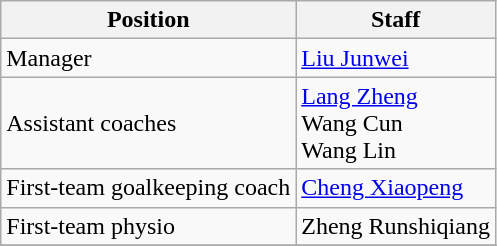<table class="wikitable">
<tr>
<th scope="col">Position</th>
<th scope="col">Staff</th>
</tr>
<tr>
<td>Manager</td>
<td> <a href='#'>Liu Junwei</a></td>
</tr>
<tr>
<td>Assistant coaches</td>
<td> <a href='#'>Lang Zheng</a><br> Wang Cun<br> Wang Lin</td>
</tr>
<tr>
<td>First-team goalkeeping coach</td>
<td> <a href='#'>Cheng Xiaopeng</a></td>
</tr>
<tr>
<td>First-team physio</td>
<td> Zheng Runshiqiang</td>
</tr>
<tr>
</tr>
</table>
